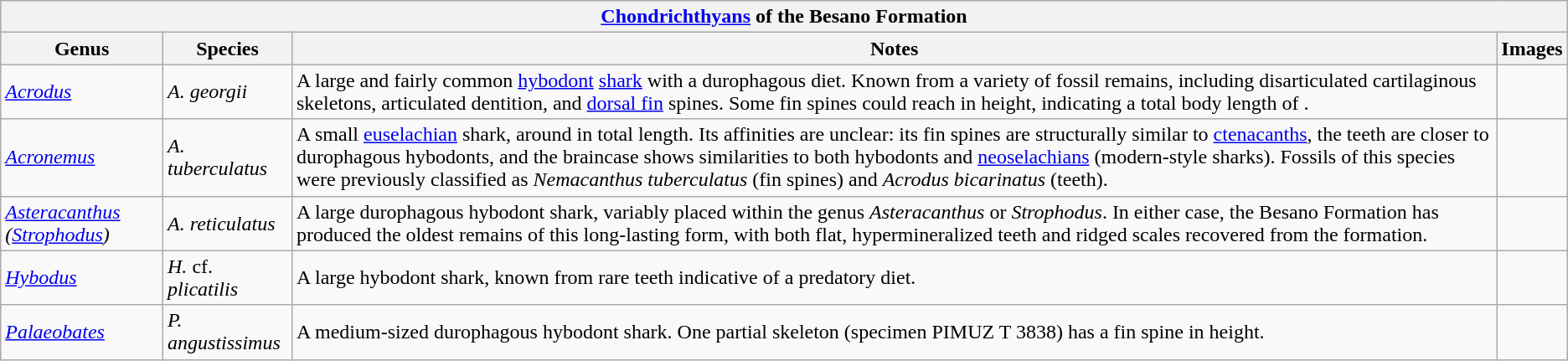<table class="wikitable" align="center">
<tr>
<th colspan="4" align="center"><strong><a href='#'>Chondrichthyans</a> of the Besano Formation</strong></th>
</tr>
<tr>
<th>Genus</th>
<th>Species</th>
<th>Notes</th>
<th>Images</th>
</tr>
<tr>
<td><em><a href='#'>Acrodus</a></em></td>
<td><em>A. georgii</em></td>
<td>A large and fairly common <a href='#'>hybodont</a> <a href='#'>shark</a> with a durophagous diet. Known from a variety of fossil remains, including disarticulated cartilaginous skeletons, articulated dentition, and <a href='#'>dorsal fin</a> spines. Some fin spines could reach  in height, indicating a total body length of .</td>
<td></td>
</tr>
<tr>
<td><em><a href='#'>Acronemus</a></em></td>
<td><em>A. tuberculatus</em></td>
<td>A small <a href='#'>euselachian</a> shark, around  in total length. Its affinities are unclear: its fin spines are structurally similar to <a href='#'>ctenacanths</a>, the teeth are closer to durophagous hybodonts, and the braincase shows similarities to both hybodonts and <a href='#'>neoselachians</a> (modern-style sharks). Fossils of this species were previously classified as <em>Nemacanthus tuberculatus</em> (fin spines) and <em>Acrodus bicarinatus</em> (teeth).</td>
<td></td>
</tr>
<tr>
<td><em><a href='#'>Asteracanthus</a> (<a href='#'>Strophodus</a>)</em></td>
<td><em>A. reticulatus</em></td>
<td>A large durophagous hybodont shark, variably placed within the genus <em>Asteracanthus</em> or <em>Strophodus</em>. In either case, the Besano Formation has produced the oldest remains of this long-lasting form, with both flat, hypermineralized teeth and ridged scales recovered from the formation.</td>
<td></td>
</tr>
<tr>
<td><em><a href='#'>Hybodus</a></em></td>
<td><em>H.</em> cf. <em>plicatilis</em></td>
<td>A large hybodont shark, known from rare teeth indicative of a predatory diet.</td>
<td></td>
</tr>
<tr>
<td><em><a href='#'>Palaeobates</a></em></td>
<td><em>P. angustissimus</em></td>
<td>A medium-sized durophagous hybodont shark. One partial skeleton (specimen PIMUZ T 3838) has a fin spine  in height.</td>
<td></td>
</tr>
</table>
